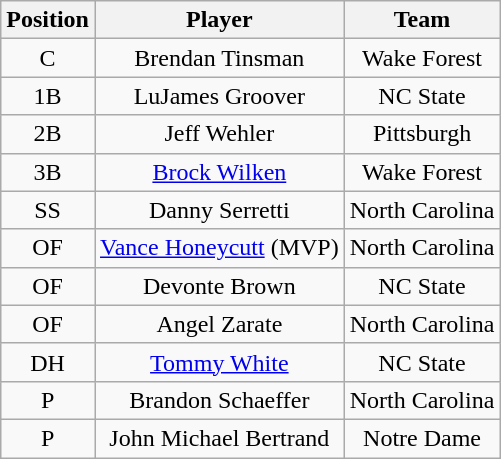<table class="wikitable" style="text-align: center;">
<tr>
<th>Position</th>
<th>Player</th>
<th>Team</th>
</tr>
<tr>
<td>C</td>
<td>Brendan Tinsman</td>
<td>Wake Forest</td>
</tr>
<tr>
<td>1B</td>
<td>LuJames Groover</td>
<td>NC State</td>
</tr>
<tr>
<td>2B</td>
<td>Jeff Wehler</td>
<td>Pittsburgh</td>
</tr>
<tr>
<td>3B</td>
<td><a href='#'>Brock Wilken</a></td>
<td>Wake Forest</td>
</tr>
<tr>
<td>SS</td>
<td>Danny Serretti</td>
<td>North Carolina</td>
</tr>
<tr>
<td>OF</td>
<td><a href='#'>Vance Honeycutt</a> (MVP)</td>
<td>North Carolina</td>
</tr>
<tr>
<td>OF</td>
<td>Devonte Brown</td>
<td>NC State</td>
</tr>
<tr>
<td>OF</td>
<td>Angel Zarate</td>
<td>North Carolina</td>
</tr>
<tr>
<td>DH</td>
<td><a href='#'>Tommy White</a></td>
<td>NC State</td>
</tr>
<tr>
<td>P</td>
<td>Brandon Schaeffer</td>
<td>North Carolina</td>
</tr>
<tr>
<td>P</td>
<td>John Michael Bertrand</td>
<td>Notre Dame</td>
</tr>
</table>
